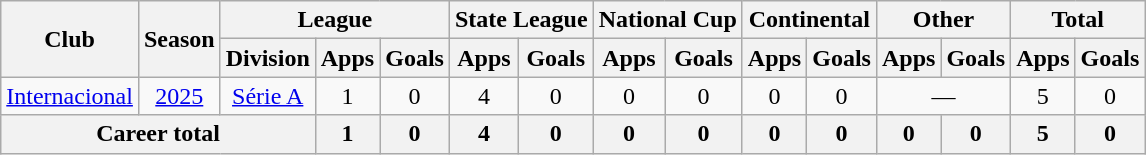<table class="wikitable" style="text-align:center">
<tr>
<th rowspan="2">Club</th>
<th rowspan="2">Season</th>
<th colspan="3">League</th>
<th colspan="2">State League</th>
<th colspan="2">National Cup</th>
<th colspan="2">Continental</th>
<th colspan="2">Other</th>
<th colspan="2">Total</th>
</tr>
<tr>
<th>Division</th>
<th>Apps</th>
<th>Goals</th>
<th>Apps</th>
<th>Goals</th>
<th>Apps</th>
<th>Goals</th>
<th>Apps</th>
<th>Goals</th>
<th>Apps</th>
<th>Goals</th>
<th>Apps</th>
<th>Goals</th>
</tr>
<tr>
<td><a href='#'>Internacional</a></td>
<td><a href='#'>2025</a></td>
<td><a href='#'>Série A</a></td>
<td>1</td>
<td>0</td>
<td>4</td>
<td>0</td>
<td>0</td>
<td>0</td>
<td>0</td>
<td>0</td>
<td colspan="2">—</td>
<td>5</td>
<td>0</td>
</tr>
<tr>
<th colspan="3">Career total</th>
<th>1</th>
<th>0</th>
<th>4</th>
<th>0</th>
<th>0</th>
<th>0</th>
<th>0</th>
<th>0</th>
<th>0</th>
<th>0</th>
<th>5</th>
<th>0</th>
</tr>
</table>
